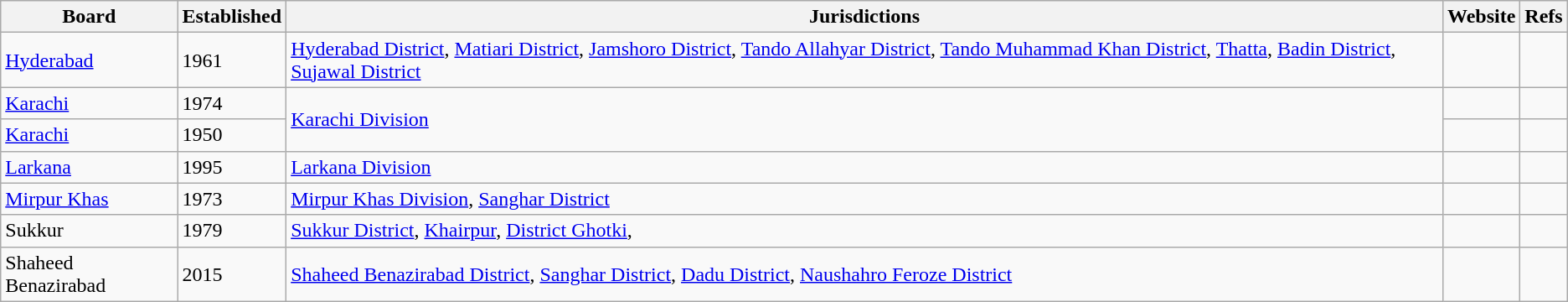<table class="wikitable">
<tr>
<th>Board</th>
<th>Established</th>
<th>Jurisdictions</th>
<th>Website</th>
<th>Refs</th>
</tr>
<tr>
<td><a href='#'>Hyderabad</a></td>
<td>1961</td>
<td><a href='#'>Hyderabad District</a>, <a href='#'>Matiari District</a>, <a href='#'>Jamshoro District</a>, <a href='#'>Tando Allahyar District</a>, <a href='#'>Tando Muhammad Khan District</a>, <a href='#'>Thatta</a>, <a href='#'>Badin District</a>, <a href='#'>Sujawal District</a></td>
<td></td>
<td></td>
</tr>
<tr>
<td><a href='#'>Karachi</a> </td>
<td>1974</td>
<td rowspan="2"><a href='#'>Karachi Division</a></td>
<td></td>
<td></td>
</tr>
<tr>
<td><a href='#'>Karachi</a> </td>
<td>1950</td>
<td></td>
<td></td>
</tr>
<tr>
<td><a href='#'>Larkana</a></td>
<td>1995</td>
<td><a href='#'>Larkana Division</a></td>
<td></td>
<td></td>
</tr>
<tr>
<td><a href='#'>Mirpur Khas</a></td>
<td>1973</td>
<td><a href='#'>Mirpur Khas Division</a>, <a href='#'>Sanghar District</a></td>
<td></td>
<td></td>
</tr>
<tr>
<td>Sukkur</td>
<td>1979</td>
<td><a href='#'>Sukkur District</a>, <a href='#'>Khairpur</a>, <a href='#'>District Ghotki</a>,</td>
<td></td>
<td></td>
</tr>
<tr>
<td>Shaheed Benazirabad</td>
<td>2015</td>
<td><a href='#'>Shaheed Benazirabad District</a>, <a href='#'>Sanghar District</a>, <a href='#'>Dadu District</a>, <a href='#'>Naushahro Feroze District</a></td>
<td></td>
<td></td>
</tr>
</table>
